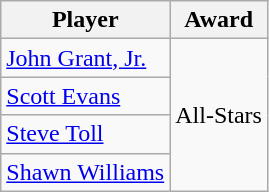<table class="wikitable">
<tr>
<th>Player</th>
<th>Award</th>
</tr>
<tr>
<td><a href='#'>John Grant, Jr.</a></td>
<td rowspan=4>All-Stars</td>
</tr>
<tr>
<td><a href='#'>Scott Evans</a></td>
</tr>
<tr>
<td><a href='#'>Steve Toll</a></td>
</tr>
<tr>
<td><a href='#'>Shawn Williams</a></td>
</tr>
</table>
